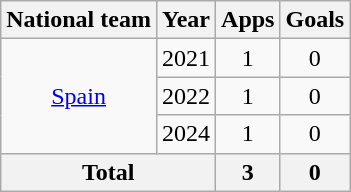<table class="wikitable" style="text-align: center;">
<tr>
<th>National team</th>
<th>Year</th>
<th>Apps</th>
<th>Goals</th>
</tr>
<tr>
<td rowspan="3"><a href='#'>Spain</a></td>
<td>2021</td>
<td>1</td>
<td>0</td>
</tr>
<tr>
<td>2022</td>
<td>1</td>
<td>0</td>
</tr>
<tr>
<td>2024</td>
<td>1</td>
<td>0</td>
</tr>
<tr>
<th colspan="2">Total</th>
<th>3</th>
<th>0</th>
</tr>
</table>
